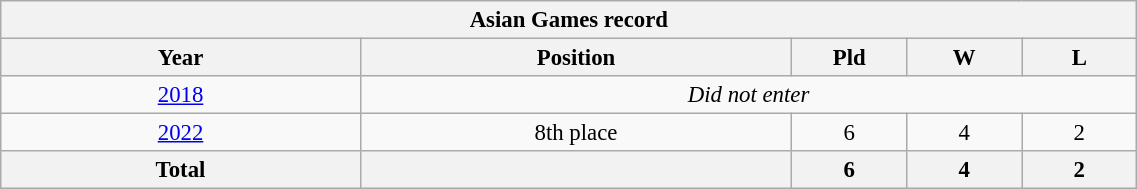<table class="wikitable collapsible autocollapse" style="text-align: center; font-size:95%;" width=60%>
<tr>
<th colspan=9>Asian Games record</th>
</tr>
<tr>
<th width=25%>Year</th>
<th width=30%>Position</th>
<th width=8%>Pld</th>
<th width=8%>W</th>
<th width=8%>L</th>
</tr>
<tr>
<td> <a href='#'>2018</a></td>
<td colspan=4><em>Did not enter</em></td>
</tr>
<tr>
<td> <a href='#'>2022</a></td>
<td>8th place</td>
<td>6</td>
<td>4</td>
<td>2</td>
</tr>
<tr>
<th><strong>Total</strong></th>
<th></th>
<th>6</th>
<th>4</th>
<th>2</th>
</tr>
</table>
